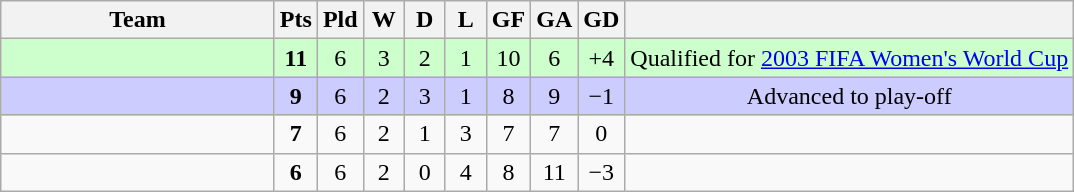<table class="wikitable" style="text-align:center;">
<tr>
<th width=175>Team</th>
<th width=20 abbr="Points">Pts</th>
<th width=20 abbr="Played">Pld</th>
<th width=20 abbr="Won">W</th>
<th width=20 abbr="Drawn">D</th>
<th width=20 abbr="Lost">L</th>
<th width=20 abbr="Goals for">GF</th>
<th width=20 abbr="Goals against">GA</th>
<th width=20 abbr="Goal difference">GD</th>
<th></th>
</tr>
<tr bgcolor="#ccffcc">
<td style="text-align:left;"></td>
<td><strong>11</strong></td>
<td>6</td>
<td>3</td>
<td>2</td>
<td>1</td>
<td>10</td>
<td>6</td>
<td>+4</td>
<td>Qualified for <a href='#'>2003 FIFA Women's World Cup</a></td>
</tr>
<tr bgcolor="#ccccff">
<td style="text-align:left;"></td>
<td><strong>9</strong></td>
<td>6</td>
<td>2</td>
<td>3</td>
<td>1</td>
<td>8</td>
<td>9</td>
<td>−1</td>
<td>Advanced to play-off</td>
</tr>
<tr>
<td style="text-align:left;"></td>
<td><strong>7</strong></td>
<td>6</td>
<td>2</td>
<td>1</td>
<td>3</td>
<td>7</td>
<td>7</td>
<td>0</td>
<td></td>
</tr>
<tr>
<td style="text-align:left;"></td>
<td><strong>6</strong></td>
<td>6</td>
<td>2</td>
<td>0</td>
<td>4</td>
<td>8</td>
<td>11</td>
<td>−3</td>
<td></td>
</tr>
</table>
